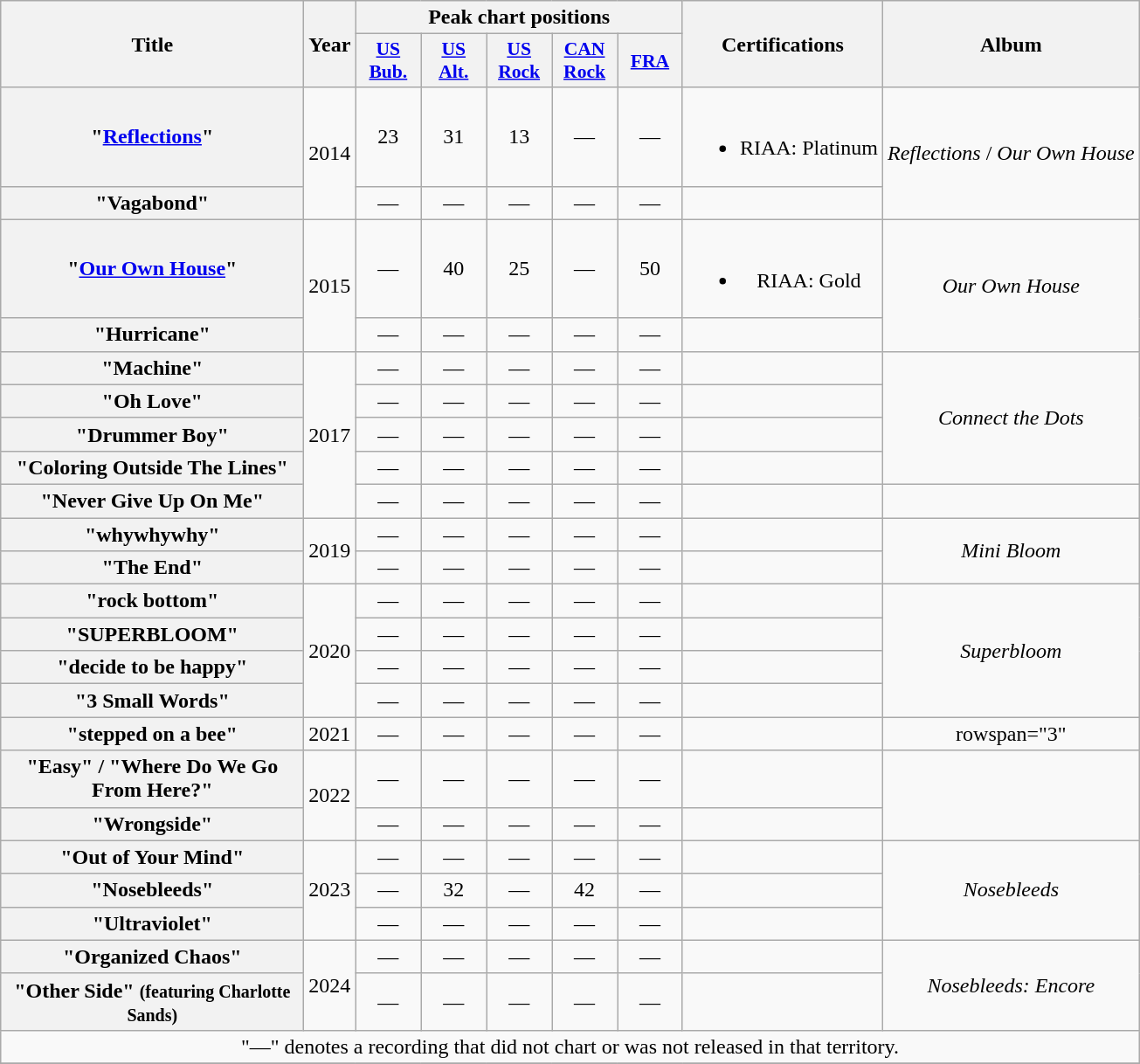<table class="wikitable plainrowheaders" style="text-align:center;">
<tr>
<th scope="col" rowspan="2" style="width:14em;">Title</th>
<th scope="col" rowspan="2">Year</th>
<th scope="col" colspan="5">Peak chart positions</th>
<th rowspan="2">Certifications</th>
<th scope="col" rowspan="2">Album</th>
</tr>
<tr>
<th scope="col" style="width:3em; font-size:90%;"><a href='#'>US<br>Bub.</a><br></th>
<th scope="col" style="width:3em; font-size:90%;"><a href='#'>US<br>Alt.</a><br></th>
<th scope="col" style="width:3em; font-size:90%;"><a href='#'>US<br>Rock</a><br></th>
<th scope="col" style="width:3em; font-size:90%;"><a href='#'>CAN<br>Rock</a><br></th>
<th scope="col" style="width:3em; font-size:90%;"><a href='#'>FRA</a><br></th>
</tr>
<tr>
<th scope="row">"<a href='#'>Reflections</a>"</th>
<td rowspan=2>2014</td>
<td>23</td>
<td>31</td>
<td>13</td>
<td>—</td>
<td>—</td>
<td><br><ul><li>RIAA: Platinum</li></ul></td>
<td rowspan=2><em>Reflections</em> / <em>Our Own House</em></td>
</tr>
<tr>
<th scope="row">"Vagabond"</th>
<td>—</td>
<td>—</td>
<td>—</td>
<td>—</td>
<td>—</td>
<td></td>
</tr>
<tr>
<th scope="row">"<a href='#'>Our Own House</a>"</th>
<td rowspan=2>2015</td>
<td>—</td>
<td>40</td>
<td>25</td>
<td>—</td>
<td>50</td>
<td><br><ul><li>RIAA: Gold</li></ul></td>
<td rowspan=2><em>Our Own House</em></td>
</tr>
<tr>
<th scope="row">"Hurricane"</th>
<td>—</td>
<td>—</td>
<td>—</td>
<td>—</td>
<td>—</td>
<td></td>
</tr>
<tr>
<th scope="row">"Machine"</th>
<td rowspan="5">2017</td>
<td>—</td>
<td>—</td>
<td>—</td>
<td>—</td>
<td>—</td>
<td></td>
<td rowspan="4"><em>Connect the Dots</em></td>
</tr>
<tr>
<th scope="row">"Oh Love"</th>
<td>—</td>
<td>—</td>
<td>—</td>
<td>—</td>
<td>—</td>
<td></td>
</tr>
<tr>
<th scope="row">"Drummer Boy"</th>
<td>—</td>
<td>—</td>
<td>—</td>
<td>—</td>
<td>—</td>
<td></td>
</tr>
<tr>
<th scope="row">"Coloring Outside The Lines"</th>
<td>—</td>
<td>—</td>
<td>—</td>
<td>—</td>
<td>—</td>
<td></td>
</tr>
<tr>
<th scope="row">"Never Give Up On Me"</th>
<td>—</td>
<td>—</td>
<td>—</td>
<td>—</td>
<td>—</td>
<td></td>
<td></td>
</tr>
<tr>
<th scope="row">"whywhywhy"</th>
<td rowspan="2">2019</td>
<td>—</td>
<td>—</td>
<td>—</td>
<td>—</td>
<td>—</td>
<td></td>
<td rowspan="2"><em>Mini Bloom</em></td>
</tr>
<tr>
<th scope="row">"The End"</th>
<td>—</td>
<td>—</td>
<td>—</td>
<td>—</td>
<td>—</td>
<td></td>
</tr>
<tr>
<th scope="row">"rock bottom"</th>
<td rowspan="4">2020</td>
<td>—</td>
<td>—</td>
<td>—</td>
<td>—</td>
<td>—</td>
<td></td>
<td rowspan="4"><em>Superbloom</em></td>
</tr>
<tr>
<th scope="row">"SUPERBLOOM"</th>
<td>—</td>
<td>—</td>
<td>—</td>
<td>—</td>
<td>—</td>
<td></td>
</tr>
<tr>
<th scope="row">"decide to be happy"</th>
<td>—</td>
<td>—</td>
<td>—</td>
<td>—</td>
<td>—</td>
<td></td>
</tr>
<tr>
<th scope="row">"3 Small Words"</th>
<td>—</td>
<td>—</td>
<td>—</td>
<td>—</td>
<td>—</td>
<td></td>
</tr>
<tr>
<th scope="row">"stepped on a bee"</th>
<td>2021</td>
<td>—</td>
<td>—</td>
<td>—</td>
<td>—</td>
<td>—</td>
<td></td>
<td>rowspan="3" </td>
</tr>
<tr>
<th scope="row">"Easy" / "Where Do We Go From Here?"</th>
<td rowspan="2">2022</td>
<td>—</td>
<td>—</td>
<td>—</td>
<td>—</td>
<td>—</td>
<td></td>
</tr>
<tr>
<th scope="row">"Wrongside"</th>
<td>—</td>
<td>—</td>
<td>—</td>
<td>—</td>
<td>—</td>
<td></td>
</tr>
<tr>
<th scope="row">"Out of Your Mind"</th>
<td rowspan="3">2023</td>
<td>—</td>
<td>—</td>
<td>—</td>
<td>—</td>
<td>—</td>
<td></td>
<td rowspan="3"><em>Nosebleeds</em></td>
</tr>
<tr>
<th scope="row">"Nosebleeds"</th>
<td>—</td>
<td>32</td>
<td>—</td>
<td>42</td>
<td>—</td>
<td></td>
</tr>
<tr>
<th scope="row">"Ultraviolet"</th>
<td>—</td>
<td>—</td>
<td>—</td>
<td>—</td>
<td>—</td>
<td></td>
</tr>
<tr>
<th scope="row">"Organized Chaos"</th>
<td rowspan="2">2024</td>
<td>—</td>
<td>—</td>
<td>—</td>
<td>—</td>
<td>—</td>
<td></td>
<td rowspan="2"><em>Nosebleeds: Encore</em></td>
</tr>
<tr>
<th scope="row">"Other Side" <small>(featuring Charlotte Sands)</small></th>
<td>—</td>
<td>—</td>
<td>—</td>
<td>—</td>
<td>—</td>
<td></td>
</tr>
<tr>
<td colspan="9">"—" denotes a recording that did not chart or was not released in that territory.</td>
</tr>
<tr>
</tr>
</table>
